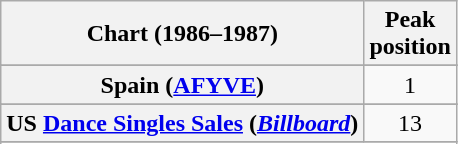<table class="wikitable sortable plainrowheaders">
<tr>
<th>Chart (1986–1987)</th>
<th>Peak<br>position</th>
</tr>
<tr>
</tr>
<tr>
</tr>
<tr>
</tr>
<tr>
</tr>
<tr>
</tr>
<tr>
</tr>
<tr>
</tr>
<tr>
<th scope="row">Spain (<a href='#'>AFYVE</a>)</th>
<td align="center">1</td>
</tr>
<tr>
</tr>
<tr>
</tr>
<tr>
</tr>
<tr>
</tr>
<tr>
<th scope="row">US <a href='#'>Dance Singles Sales</a> (<em><a href='#'>Billboard</a></em>)</th>
<td align="center">13</td>
</tr>
<tr>
</tr>
<tr>
</tr>
<tr>
</tr>
</table>
